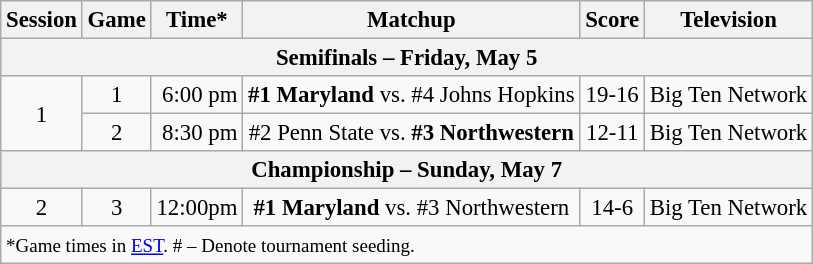<table class="wikitable" style="font-size: 95%">
<tr>
<th>Session</th>
<th>Game</th>
<th>Time*</th>
<th>Matchup</th>
<th>Score</th>
<th>Television</th>
</tr>
<tr>
<th colspan=6>Semifinals – Friday, May 5</th>
</tr>
<tr>
<td rowspan=2 align=center>1</td>
<td align=center>1</td>
<td align=right>6:00 pm</td>
<td align=center><strong>#1 Maryland</strong> vs. #4 Johns Hopkins</td>
<td align=center>19-16</td>
<td rowspan=1 align=center>Big Ten Network</td>
</tr>
<tr>
<td align=center>2</td>
<td align=right>8:30 pm</td>
<td align=center>#2 Penn State vs. <strong>#3 Northwestern</strong></td>
<td align=center>12-11</td>
<td rowspan=1 align=center>Big Ten Network</td>
</tr>
<tr>
<th colspan=6>Championship – Sunday, May 7</th>
</tr>
<tr>
<td rowspan=1 align=center>2</td>
<td align=center>3</td>
<td align=right>12:00pm</td>
<td align=center><strong>#1 Maryland</strong> vs. #3 Northwestern</td>
<td align=center>14-6</td>
<td rowspan=1 align=center>Big Ten Network</td>
</tr>
<tr>
<td colspan=6><small>*Game times in <a href='#'>EST</a>. # – Denote tournament seeding. </small></td>
</tr>
</table>
